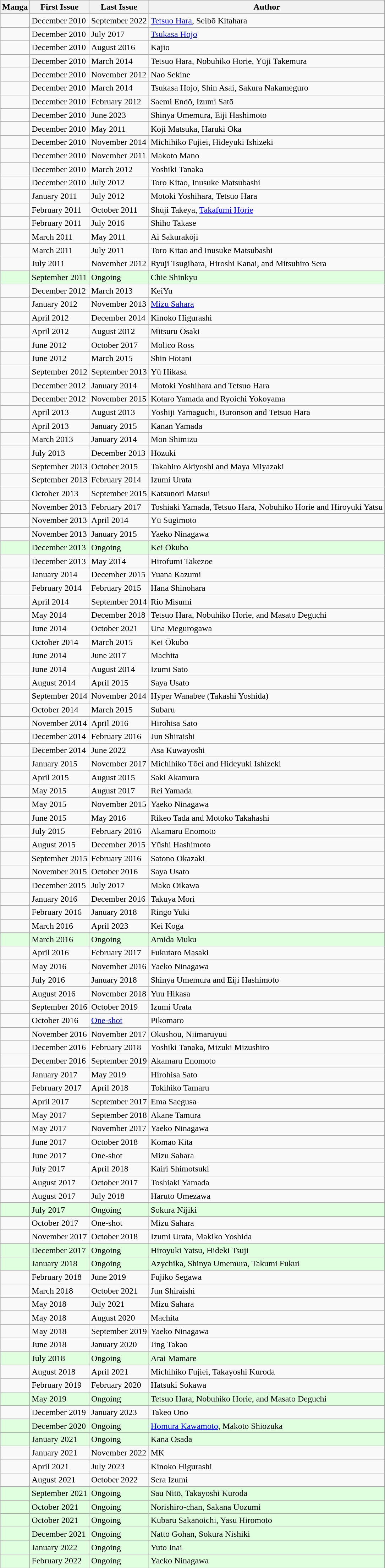<table class="wikitable sortable">
<tr>
<th scope="col">Manga</th>
<th scope="col">First Issue</th>
<th scope="col">Last Issue</th>
<th scope="col">Author</th>
</tr>
<tr>
<td></td>
<td>December 2010</td>
<td>September 2022</td>
<td><a href='#'>Tetsuo Hara</a>, Seibō Kitahara</td>
</tr>
<tr>
<td></td>
<td>December 2010</td>
<td>July 2017</td>
<td><a href='#'>Tsukasa Hojo</a></td>
</tr>
<tr>
<td></td>
<td>December 2010</td>
<td>August 2016</td>
<td>Kajio</td>
</tr>
<tr>
<td></td>
<td>December 2010</td>
<td>March 2014</td>
<td>Tetsuo Hara, Nobuhiko Horie, Yūji Takemura</td>
</tr>
<tr>
<td></td>
<td>December 2010</td>
<td>November 2012</td>
<td>Nao Sekine</td>
</tr>
<tr>
<td></td>
<td>December 2010</td>
<td>March 2014</td>
<td>Tsukasa Hojo, Shin Asai, Sakura Nakameguro</td>
</tr>
<tr>
<td></td>
<td>December 2010</td>
<td>February 2012</td>
<td>Saemi Endō, Izumi Satō</td>
</tr>
<tr>
<td></td>
<td>December 2010</td>
<td>June 2023</td>
<td>Shinya Umemura, Eiji Hashimoto</td>
</tr>
<tr>
<td></td>
<td>December 2010</td>
<td>May 2011</td>
<td>Kōji Matsuka, Haruki Oka</td>
</tr>
<tr>
<td></td>
<td>December 2010</td>
<td>November 2014</td>
<td>Michihiko Fujiei, Hideyuki Ishizeki</td>
</tr>
<tr>
<td></td>
<td>December 2010</td>
<td>November 2011</td>
<td>Makoto Mano</td>
</tr>
<tr>
<td></td>
<td>December 2010</td>
<td>March 2012</td>
<td>Yoshiki Tanaka</td>
</tr>
<tr>
<td></td>
<td>December 2010</td>
<td>July 2012</td>
<td>Toro Kitao, Inusuke Matsubashi</td>
</tr>
<tr>
<td></td>
<td>January 2011</td>
<td>July 2012</td>
<td>Motoki Yoshihara, Tetsuo Hara</td>
</tr>
<tr>
<td></td>
<td>February 2011</td>
<td>October 2011</td>
<td>Shūji Takeya, <a href='#'>Takafumi Horie</a></td>
</tr>
<tr>
<td></td>
<td>February 2011</td>
<td>July 2016</td>
<td>Shiho Takase</td>
</tr>
<tr>
<td></td>
<td>March 2011</td>
<td>May 2011</td>
<td>Ai Sakurakōji</td>
</tr>
<tr>
<td></td>
<td>March 2011</td>
<td>July 2011</td>
<td>Toro Kitao and Inusuke Matsubashi</td>
</tr>
<tr>
<td></td>
<td>July 2011</td>
<td>November 2012</td>
<td>Ryuji Tsugihara, Hiroshi Kanai, and Mitsuhiro Sera</td>
</tr>
<tr style="background: #DFFFDF;">
<td></td>
<td>September 2011</td>
<td>Ongoing</td>
<td>Chie Shinkyu</td>
</tr>
<tr>
<td></td>
<td>December 2012</td>
<td>March 2013</td>
<td>KeiYu</td>
</tr>
<tr>
<td></td>
<td>January 2012</td>
<td>November 2013</td>
<td><a href='#'>Mizu Sahara</a></td>
</tr>
<tr>
<td></td>
<td>April 2012</td>
<td>December 2014</td>
<td>Kinoko Higurashi</td>
</tr>
<tr>
<td></td>
<td>April 2012</td>
<td>August 2012</td>
<td>Mitsuru Ōsaki</td>
</tr>
<tr>
<td></td>
<td>June 2012</td>
<td>October 2017</td>
<td>Molico Ross</td>
</tr>
<tr>
<td></td>
<td>June 2012</td>
<td>March 2015</td>
<td>Shin Hotani</td>
</tr>
<tr>
<td></td>
<td>September 2012</td>
<td>September 2013</td>
<td>Yū Hikasa</td>
</tr>
<tr>
<td></td>
<td>December 2012</td>
<td>January 2014</td>
<td>Motoki Yoshihara and Tetsuo Hara</td>
</tr>
<tr>
<td></td>
<td>December 2012</td>
<td>November 2015</td>
<td>Kotaro Yamada and Ryoichi Yokoyama</td>
</tr>
<tr>
<td></td>
<td>April 2013</td>
<td>August 2013</td>
<td>Yoshiji Yamaguchi, Buronson and Tetsuo Hara</td>
</tr>
<tr>
<td></td>
<td>April 2013</td>
<td>January 2015</td>
<td>Kanan Yamada</td>
</tr>
<tr>
<td></td>
<td>March 2013</td>
<td>January 2014</td>
<td>Mon Shimizu</td>
</tr>
<tr>
<td></td>
<td>July 2013</td>
<td>December 2013</td>
<td>Hōzuki</td>
</tr>
<tr>
<td></td>
<td>September 2013</td>
<td>October 2015</td>
<td>Takahiro Akiyoshi and Maya Miyazaki</td>
</tr>
<tr>
<td></td>
<td>September 2013</td>
<td>February 2014</td>
<td>Izumi Urata</td>
</tr>
<tr>
<td></td>
<td>October 2013</td>
<td>September 2015</td>
<td>Katsunori Matsui</td>
</tr>
<tr>
<td></td>
<td>November 2013</td>
<td>February 2017</td>
<td>Toshiaki Yamada, Tetsuo Hara, Nobuhiko Horie and Hiroyuki Yatsu</td>
</tr>
<tr>
<td></td>
<td>November 2013</td>
<td>April 2014</td>
<td>Yū Sugimoto</td>
</tr>
<tr>
<td></td>
<td>November 2013</td>
<td>January 2015</td>
<td>Yaeko Ninagawa</td>
</tr>
<tr style="background: #DFFFDF;">
<td></td>
<td>December 2013</td>
<td>Ongoing</td>
<td>Kei Ōkubo</td>
</tr>
<tr>
<td></td>
<td>December 2013</td>
<td>May 2014</td>
<td>Hirofumi Takezoe</td>
</tr>
<tr>
<td></td>
<td>January 2014</td>
<td>December 2015</td>
<td>Yuana Kazumi</td>
</tr>
<tr>
<td></td>
<td>February 2014</td>
<td>February 2015</td>
<td>Hana Shinohara</td>
</tr>
<tr>
<td></td>
<td>April 2014</td>
<td>September 2014</td>
<td>Rio Misumi</td>
</tr>
<tr>
<td></td>
<td>May 2014</td>
<td>December 2018</td>
<td>Tetsuo Hara, Nobuhiko Horie, and Masato Deguchi</td>
</tr>
<tr>
<td></td>
<td>June 2014</td>
<td>October 2021</td>
<td>Una Megurogawa</td>
</tr>
<tr>
<td></td>
<td>October 2014</td>
<td>March 2015</td>
<td>Kei Ōkubo</td>
</tr>
<tr>
<td></td>
<td>June 2014</td>
<td>June 2017</td>
<td>Machita</td>
</tr>
<tr>
<td></td>
<td>June 2014</td>
<td>August 2014</td>
<td>Izumi Sato</td>
</tr>
<tr>
<td></td>
<td>August 2014</td>
<td>April 2015</td>
<td>Saya Usato</td>
</tr>
<tr>
<td></td>
<td>September 2014</td>
<td>November 2014</td>
<td>Hyper Wanabee (Takashi Yoshida)</td>
</tr>
<tr>
<td></td>
<td>October 2014</td>
<td>March 2015</td>
<td>Subaru</td>
</tr>
<tr>
<td></td>
<td>November 2014</td>
<td>April 2016</td>
<td>Hirohisa Sato</td>
</tr>
<tr>
<td></td>
<td>December 2014</td>
<td>February 2016</td>
<td>Jun Shiraishi</td>
</tr>
<tr>
<td></td>
<td>December 2014</td>
<td>June 2022</td>
<td>Asa Kuwayoshi</td>
</tr>
<tr>
<td></td>
<td>January 2015</td>
<td>November 2017</td>
<td>Michihiko Tōei and Hideyuki Ishizeki</td>
</tr>
<tr>
<td></td>
<td>April 2015</td>
<td>August 2015</td>
<td>Saki Akamura</td>
</tr>
<tr>
<td></td>
<td>May 2015</td>
<td>August 2017</td>
<td>Rei Yamada</td>
</tr>
<tr>
<td></td>
<td>May 2015</td>
<td>November 2015</td>
<td>Yaeko Ninagawa</td>
</tr>
<tr>
<td></td>
<td>June 2015</td>
<td>May 2016</td>
<td>Rikeo Tada and Motoko Takahashi</td>
</tr>
<tr>
<td></td>
<td>July 2015</td>
<td>February 2016</td>
<td>Akamaru Enomoto</td>
</tr>
<tr>
<td></td>
<td>August 2015</td>
<td>December 2015</td>
<td>Yūshi Hashimoto</td>
</tr>
<tr>
<td></td>
<td>September 2015</td>
<td>February 2016</td>
<td>Satono Okazaki</td>
</tr>
<tr>
<td></td>
<td>November 2015</td>
<td>October 2016</td>
<td>Saya Usato</td>
</tr>
<tr>
<td></td>
<td>December 2015</td>
<td>July 2017</td>
<td>Mako Oikawa</td>
</tr>
<tr>
<td></td>
<td>January 2016</td>
<td>December 2016</td>
<td>Takuya Mori</td>
</tr>
<tr>
<td></td>
<td>February 2016</td>
<td>January 2018</td>
<td>Ringo Yuki</td>
</tr>
<tr>
<td></td>
<td>March 2016</td>
<td>April 2023</td>
<td>Kei Koga</td>
</tr>
<tr style="background: #DFFFDF;">
<td></td>
<td>March 2016</td>
<td>Ongoing</td>
<td>Amida Muku</td>
</tr>
<tr>
<td></td>
<td>April 2016</td>
<td>February 2017</td>
<td>Fukutaro Masaki</td>
</tr>
<tr>
<td></td>
<td>May 2016</td>
<td>November 2016</td>
<td>Yaeko Ninagawa</td>
</tr>
<tr>
<td></td>
<td>July 2016</td>
<td>January 2018</td>
<td>Shinya Umemura and Eiji Hashimoto</td>
</tr>
<tr>
<td></td>
<td>August 2016</td>
<td>November 2018</td>
<td>Yuu Hikasa</td>
</tr>
<tr>
<td></td>
<td>September 2016</td>
<td>October 2019</td>
<td>Izumi Urata</td>
</tr>
<tr>
<td></td>
<td>October 2016</td>
<td><a href='#'>One-shot</a></td>
<td>Pikomaro</td>
</tr>
<tr>
<td></td>
<td>November 2016</td>
<td>November 2017</td>
<td>Okushou, Niimaruyuu</td>
</tr>
<tr>
<td></td>
<td>December 2016</td>
<td>February 2018</td>
<td>Yoshiki Tanaka, Mizuki Mizushiro</td>
</tr>
<tr>
<td></td>
<td>December 2016</td>
<td>September 2019</td>
<td>Akamaru Enomoto</td>
</tr>
<tr>
<td></td>
<td>January 2017</td>
<td>May 2019</td>
<td>Hirohisa Sato</td>
</tr>
<tr>
<td></td>
<td>February 2017</td>
<td>April 2018</td>
<td>Tokihiko Tamaru</td>
</tr>
<tr>
<td></td>
<td>April 2017</td>
<td>September 2017</td>
<td>Ema Saegusa</td>
</tr>
<tr>
<td></td>
<td>May 2017</td>
<td>September 2018</td>
<td>Akane Tamura</td>
</tr>
<tr>
<td></td>
<td>May 2017</td>
<td>November 2017</td>
<td>Yaeko Ninagawa</td>
</tr>
<tr>
<td></td>
<td>June 2017</td>
<td>October 2018</td>
<td>Komao Kita</td>
</tr>
<tr>
<td></td>
<td>June 2017</td>
<td>One-shot</td>
<td>Mizu Sahara</td>
</tr>
<tr>
<td></td>
<td>July 2017</td>
<td>April 2018</td>
<td>Kairi Shimotsuki</td>
</tr>
<tr>
<td></td>
<td>August 2017</td>
<td>October 2017</td>
<td>Toshiaki Yamada</td>
</tr>
<tr>
<td></td>
<td>August 2017</td>
<td>July 2018</td>
<td>Haruto Umezawa</td>
</tr>
<tr style="background: #DFFFDF;">
<td></td>
<td>July 2017</td>
<td>Ongoing</td>
<td>Sokura Nijiki</td>
</tr>
<tr>
<td></td>
<td>October 2017</td>
<td>One-shot</td>
<td>Mizu Sahara</td>
</tr>
<tr>
<td></td>
<td>November 2017</td>
<td>October 2018</td>
<td>Izumi Urata, Makiko Yoshida</td>
</tr>
<tr style="background: #DFFFDF;">
<td></td>
<td>December 2017</td>
<td>Ongoing</td>
<td>Hiroyuki Yatsu, Hideki Tsuji</td>
</tr>
<tr style="background: #DFFFDF;">
<td></td>
<td>January 2018</td>
<td>Ongoing</td>
<td>Azychika, Shinya Umemura, Takumi Fukui</td>
</tr>
<tr>
<td></td>
<td>February 2018</td>
<td>June 2019</td>
<td>Fujiko Segawa</td>
</tr>
<tr>
<td></td>
<td>March 2018</td>
<td>October 2021</td>
<td>Jun Shiraishi</td>
</tr>
<tr>
<td></td>
<td>May 2018</td>
<td>July 2021</td>
<td>Mizu Sahara</td>
</tr>
<tr>
<td></td>
<td>May 2018</td>
<td>August 2020</td>
<td>Machita</td>
</tr>
<tr>
<td></td>
<td>May 2018</td>
<td>September 2019</td>
<td>Yaeko Ninagawa</td>
</tr>
<tr>
<td></td>
<td>June 2018</td>
<td>January 2020</td>
<td>Jing Takao</td>
</tr>
<tr style="background: #DFFFDF;">
<td></td>
<td>July 2018</td>
<td>Ongoing</td>
<td>Arai Mamare</td>
</tr>
<tr>
<td></td>
<td>August 2018</td>
<td>April 2021</td>
<td>Michihiko Fujiei, Takayoshi Kuroda</td>
</tr>
<tr>
<td></td>
<td>February 2019</td>
<td>February 2020</td>
<td>Hatsuki Sokawa</td>
</tr>
<tr style="background: #DFFFDF;">
<td></td>
<td>May 2019</td>
<td>Ongoing</td>
<td>Tetsuo Hara, Nobuhiko Horie, and Masato Deguchi</td>
</tr>
<tr>
<td></td>
<td>December 2019</td>
<td>January 2023</td>
<td>Takeo Ono</td>
</tr>
<tr style="background: #DFFFDF;">
<td></td>
<td>December 2020</td>
<td>Ongoing</td>
<td><a href='#'>Homura Kawamoto</a>, Makoto Shiozuka</td>
</tr>
<tr style="background: #DFFFDF;">
<td></td>
<td>January 2021</td>
<td>Ongoing</td>
<td>Kana Osada</td>
</tr>
<tr>
<td></td>
<td>January 2021</td>
<td>November 2022</td>
<td>MK</td>
</tr>
<tr>
<td></td>
<td>April 2021</td>
<td>July 2023</td>
<td>Kinoko Higurashi</td>
</tr>
<tr>
<td></td>
<td>August 2021</td>
<td>October 2022</td>
<td>Sera Izumi</td>
</tr>
<tr style="background: #DFFFDF;">
<td></td>
<td>September 2021</td>
<td>Ongoing</td>
<td>Sau Nitō, Takayoshi Kuroda</td>
</tr>
<tr style="background: #DFFFDF;">
<td></td>
<td>October 2021</td>
<td>Ongoing</td>
<td>Norishiro-chan, Sakana Uozumi</td>
</tr>
<tr style="background: #DFFFDF;">
<td></td>
<td>October 2021</td>
<td>Ongoing</td>
<td>Kubaru Sakanoichi, Yasu Hiromoto</td>
</tr>
<tr style="background: #DFFFDF;">
<td></td>
<td>December 2021</td>
<td>Ongoing</td>
<td>Nattō Gohan, Sokura Nishiki</td>
</tr>
<tr style="background: #DFFFDF;">
<td></td>
<td>January 2022</td>
<td>Ongoing</td>
<td>Yuto Inai</td>
</tr>
<tr style="background: #DFFFDF;">
<td></td>
<td>February 2022</td>
<td>Ongoing</td>
<td>Yaeko Ninagawa</td>
</tr>
</table>
